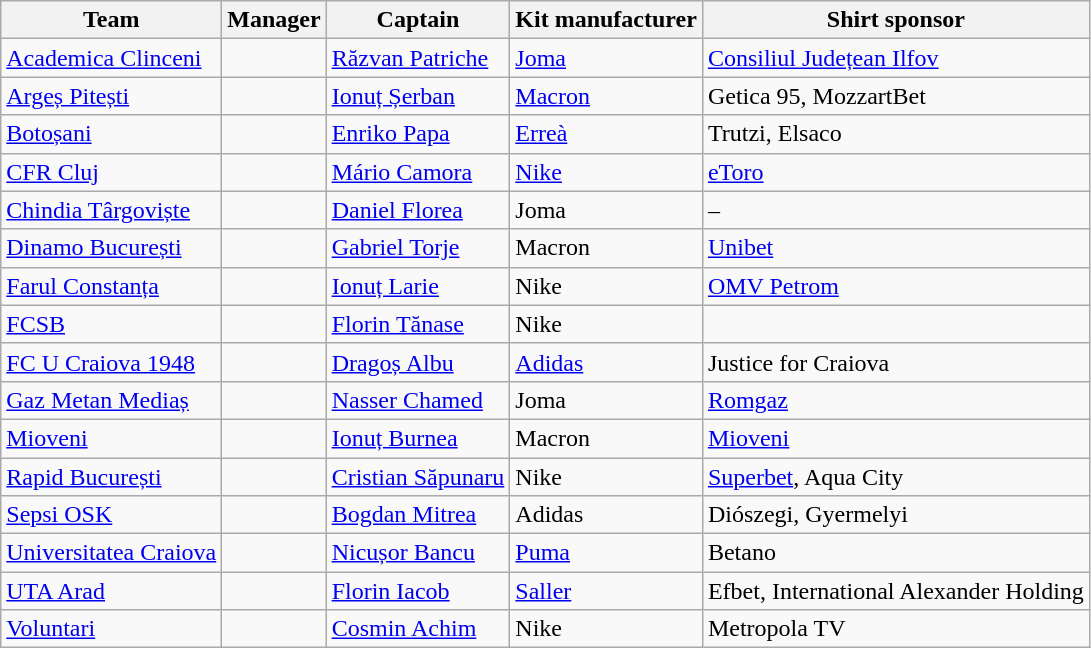<table class="wikitable sortable">
<tr>
<th>Team</th>
<th>Manager</th>
<th>Captain</th>
<th>Kit manufacturer</th>
<th>Shirt sponsor</th>
</tr>
<tr>
<td><a href='#'>Academica Clinceni</a></td>
<td> </td>
<td> <a href='#'>Răzvan Patriche</a></td>
<td><a href='#'>Joma</a></td>
<td><a href='#'>Consiliul Județean Ilfov</a></td>
</tr>
<tr>
<td><a href='#'>Argeș Pitești</a></td>
<td> </td>
<td> <a href='#'>Ionuț Șerban</a></td>
<td><a href='#'>Macron</a></td>
<td>Getica 95, MozzartBet</td>
</tr>
<tr>
<td><a href='#'>Botoșani</a></td>
<td> </td>
<td> <a href='#'>Enriko Papa</a></td>
<td><a href='#'>Erreà</a></td>
<td>Trutzi, Elsaco</td>
</tr>
<tr>
<td><a href='#'>CFR Cluj</a></td>
<td> </td>
<td> <a href='#'>Mário Camora</a></td>
<td><a href='#'>Nike</a></td>
<td><a href='#'>eToro</a></td>
</tr>
<tr>
<td><a href='#'>Chindia Târgoviște</a></td>
<td> </td>
<td> <a href='#'>Daniel Florea</a></td>
<td>Joma</td>
<td>–</td>
</tr>
<tr>
<td><a href='#'>Dinamo București</a></td>
<td> </td>
<td> <a href='#'>Gabriel Torje</a></td>
<td>Macron</td>
<td><a href='#'>Unibet</a></td>
</tr>
<tr>
<td><a href='#'>Farul Constanța</a></td>
<td> </td>
<td> <a href='#'>Ionuț Larie</a></td>
<td>Nike</td>
<td><a href='#'>OMV Petrom</a></td>
</tr>
<tr>
<td><a href='#'>FCSB</a></td>
<td> </td>
<td> <a href='#'>Florin Tănase</a></td>
<td>Nike</td>
<td></td>
</tr>
<tr>
<td><a href='#'>FC U Craiova 1948</a></td>
<td> </td>
<td> <a href='#'>Dragoș Albu</a></td>
<td><a href='#'>Adidas</a></td>
<td>Justice for Craiova</td>
</tr>
<tr>
<td><a href='#'>Gaz Metan Mediaș</a></td>
<td> </td>
<td> <a href='#'>Nasser Chamed</a></td>
<td>Joma</td>
<td><a href='#'>Romgaz</a></td>
</tr>
<tr>
<td><a href='#'>Mioveni</a></td>
<td> </td>
<td> <a href='#'>Ionuț Burnea</a></td>
<td>Macron</td>
<td><a href='#'>Mioveni</a></td>
</tr>
<tr>
<td><a href='#'>Rapid București</a></td>
<td> </td>
<td> <a href='#'>Cristian Săpunaru</a></td>
<td>Nike</td>
<td><a href='#'>Superbet</a>, Aqua City</td>
</tr>
<tr>
<td><a href='#'>Sepsi OSK</a></td>
<td> </td>
<td> <a href='#'>Bogdan Mitrea</a></td>
<td>Adidas</td>
<td>Diószegi, Gyermelyi</td>
</tr>
<tr>
<td><a href='#'>Universitatea Craiova</a></td>
<td> </td>
<td> <a href='#'>Nicușor Bancu</a></td>
<td><a href='#'>Puma</a></td>
<td>Betano</td>
</tr>
<tr>
<td><a href='#'>UTA Arad</a></td>
<td> </td>
<td> <a href='#'>Florin Iacob</a></td>
<td><a href='#'>Saller</a></td>
<td>Efbet, International Alexander Holding</td>
</tr>
<tr>
<td><a href='#'>Voluntari</a></td>
<td> </td>
<td> <a href='#'>Cosmin Achim</a></td>
<td>Nike</td>
<td>Metropola TV</td>
</tr>
</table>
